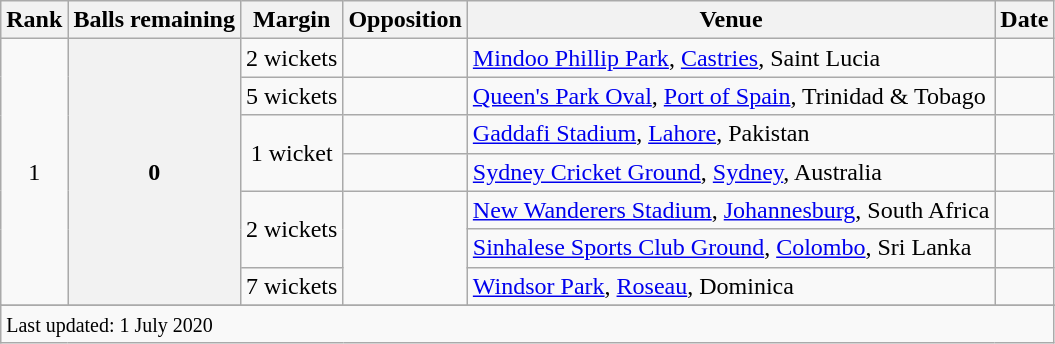<table class="wikitable plainrowheaders sortable">
<tr>
<th scope=col>Rank</th>
<th scope=col>Balls remaining</th>
<th scope=col>Margin</th>
<th scope=col>Opposition</th>
<th scope=col>Venue</th>
<th scope=col>Date</th>
</tr>
<tr>
<td align=center rowspan=7>1</td>
<th scope=row style=text-align:center; rowspan=7>0</th>
<td scope=row style=text-align:center;>2 wickets</td>
<td></td>
<td><a href='#'>Mindoo Phillip Park</a>, <a href='#'>Castries</a>, Saint Lucia</td>
<td></td>
</tr>
<tr>
<td scope=row style=text-align:center;>5 wickets</td>
<td></td>
<td><a href='#'>Queen's Park Oval</a>, <a href='#'>Port of Spain</a>, Trinidad & Tobago</td>
<td></td>
</tr>
<tr>
<td scope=row style=text-align:center; rowspan=2>1 wicket</td>
<td></td>
<td><a href='#'>Gaddafi Stadium</a>, <a href='#'>Lahore</a>, Pakistan</td>
<td> </td>
</tr>
<tr>
<td></td>
<td><a href='#'>Sydney Cricket Ground</a>, <a href='#'>Sydney</a>, Australia</td>
<td></td>
</tr>
<tr>
<td scope=row style=text-align:center; rowspan=2>2 wickets</td>
<td rowspan=3></td>
<td><a href='#'>New Wanderers Stadium</a>, <a href='#'>Johannesburg</a>, South Africa</td>
<td></td>
</tr>
<tr>
<td><a href='#'>Sinhalese Sports Club Ground</a>, <a href='#'>Colombo</a>, Sri Lanka</td>
<td></td>
</tr>
<tr>
<td scope=row style=text-align:center;>7 wickets</td>
<td><a href='#'>Windsor Park</a>, <a href='#'>Roseau</a>, Dominica</td>
<td></td>
</tr>
<tr>
</tr>
<tr class=sortbottom>
<td colspan=6><small>Last updated: 1 July 2020</small></td>
</tr>
</table>
